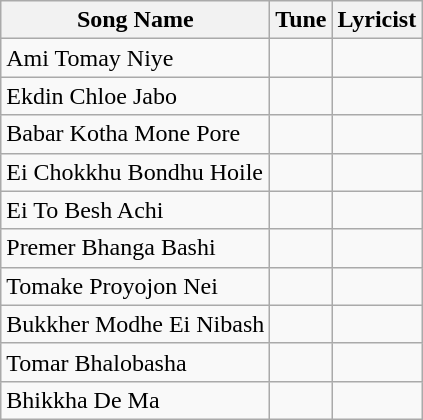<table class="wikitable sortable collapsible">
<tr>
<th style=*background:d0e5f5">Song Name</th>
<th style=*background:d0e5f5">Tune</th>
<th style=*background:d0e5f5">Lyricist</th>
</tr>
<tr>
<td>Ami Tomay Niye</td>
<td></td>
<td></td>
</tr>
<tr>
<td>Ekdin Chloe Jabo</td>
<td></td>
<td></td>
</tr>
<tr>
<td>Babar Kotha Mone Pore</td>
<td></td>
<td></td>
</tr>
<tr>
<td>Ei Chokkhu Bondhu Hoile</td>
<td></td>
<td></td>
</tr>
<tr>
<td>Ei To Besh Achi</td>
<td></td>
<td></td>
</tr>
<tr>
<td>Premer Bhanga Bashi</td>
<td></td>
<td></td>
</tr>
<tr>
<td>Tomake Proyojon Nei</td>
<td></td>
<td></td>
</tr>
<tr>
<td>Bukkher Modhe Ei Nibash</td>
<td></td>
<td></td>
</tr>
<tr>
<td>Tomar Bhalobasha</td>
<td></td>
<td></td>
</tr>
<tr>
<td>Bhikkha De Ma</td>
<td></td>
<td></td>
</tr>
</table>
